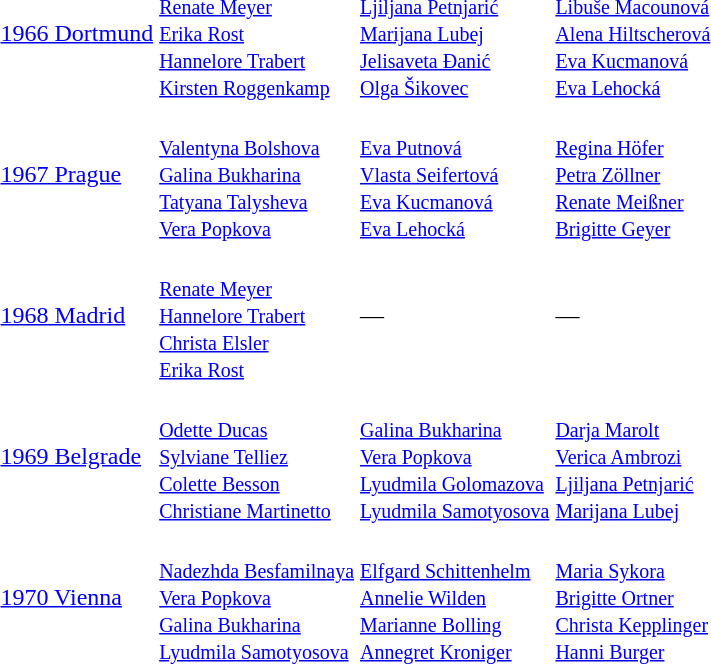<table>
<tr>
<td><a href='#'>1966 Dortmund</a><br></td>
<td><br><small><a href='#'>Renate Meyer</a><br><a href='#'>Erika Rost</a><br><a href='#'>Hannelore Trabert</a><br><a href='#'>Kirsten Roggenkamp</a></small></td>
<td><br><small><a href='#'>Ljiljana Petnjarić</a><br><a href='#'>Marijana Lubej</a><br><a href='#'>Jelisaveta Đanić</a><br><a href='#'>Olga Šikovec</a></small></td>
<td><br><small><a href='#'>Libuše Macounová</a><br><a href='#'>Alena Hiltscherová</a><br><a href='#'>Eva Kucmanová</a><br><a href='#'>Eva Lehocká</a></small></td>
</tr>
<tr>
<td><a href='#'>1967 Prague</a><br></td>
<td><br><small><a href='#'>Valentyna Bolshova</a><br><a href='#'>Galina Bukharina</a><br><a href='#'>Tatyana Talysheva</a><br><a href='#'>Vera Popkova</a></small></td>
<td><br><small><a href='#'>Eva Putnová</a><br><a href='#'>Vlasta Seifertová</a><br><a href='#'>Eva Kucmanová</a><br><a href='#'>Eva Lehocká</a></small></td>
<td><br><small><a href='#'>Regina Höfer</a><br><a href='#'>Petra Zöllner</a><br><a href='#'>Renate Meißner</a><br><a href='#'>Brigitte Geyer</a></small></td>
</tr>
<tr>
<td><a href='#'>1968 Madrid</a><br></td>
<td><br><small><a href='#'>Renate Meyer</a><br><a href='#'>Hannelore Trabert</a><br><a href='#'>Christa Elsler</a><br><a href='#'>Erika Rost</a></small></td>
<td>—</td>
<td>—</td>
</tr>
<tr>
<td><a href='#'>1969 Belgrade</a><br></td>
<td><br><small><a href='#'>Odette Ducas</a><br><a href='#'>Sylviane Telliez</a><br><a href='#'>Colette Besson</a><br><a href='#'>Christiane Martinetto</a></small></td>
<td><br><small><a href='#'>Galina Bukharina</a><br><a href='#'>Vera Popkova</a><br><a href='#'>Lyudmila Golomazova</a><br><a href='#'>Lyudmila Samotyosova</a></small></td>
<td><br><small><a href='#'>Darja Marolt</a><br><a href='#'>Verica Ambrozi</a><br><a href='#'>Ljiljana Petnjarić</a><br><a href='#'>Marijana Lubej</a></small></td>
</tr>
<tr>
<td><a href='#'>1970 Vienna</a><br></td>
<td><br><small><a href='#'>Nadezhda Besfamilnaya</a><br><a href='#'>Vera Popkova</a><br><a href='#'>Galina Bukharina</a><br><a href='#'>Lyudmila Samotyosova</a></small></td>
<td><br><small><a href='#'>Elfgard Schittenhelm</a><br><a href='#'>Annelie Wilden</a><br><a href='#'>Marianne Bolling</a><br><a href='#'>Annegret Kroniger</a></small></td>
<td><br><small><a href='#'>Maria Sykora</a><br><a href='#'>Brigitte Ortner</a><br><a href='#'>Christa Kepplinger</a><br><a href='#'>Hanni Burger</a></small></td>
</tr>
<tr>
</tr>
</table>
